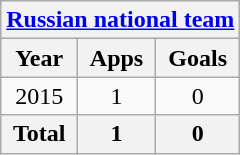<table class="wikitable" style="text-align:center">
<tr>
<th colspan=3><a href='#'>Russian national team</a></th>
</tr>
<tr>
<th>Year</th>
<th>Apps</th>
<th>Goals</th>
</tr>
<tr>
<td>2015</td>
<td>1</td>
<td>0</td>
</tr>
<tr>
<th>Total</th>
<th>1</th>
<th>0</th>
</tr>
</table>
